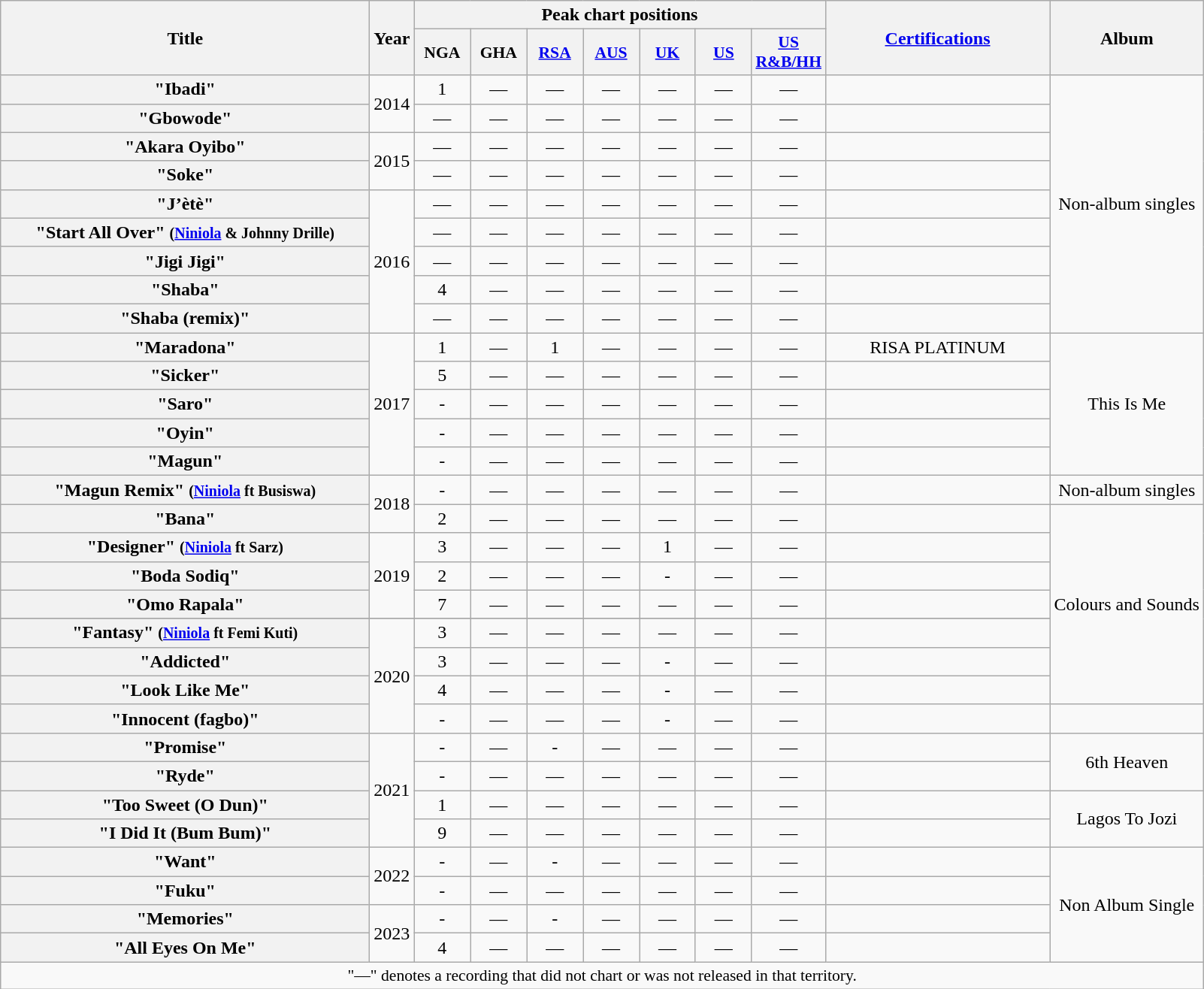<table class="wikitable plainrowheaders" style="text-align:center;">
<tr>
<th scope="col" rowspan="2" style="width:20em;">Title</th>
<th scope="col" rowspan="2">Year</th>
<th scope="col" colspan="7">Peak chart positions</th>
<th scope="col" rowspan="2" style="width:12em;"><a href='#'>Certifications</a></th>
<th scope="col" rowspan="2">Album</th>
</tr>
<tr>
<th scope="col" style="width:3em;font-size:90%;">NGA</th>
<th scope="col" style="width:3em;font-size:90%;">GHA</th>
<th scope="col" style="width:3em;font-size:90%;"><a href='#'>RSA</a></th>
<th scope="col" style="width:3em;font-size:90%;"><a href='#'>AUS</a></th>
<th scope="col" style="width:3em;font-size:90%;"><a href='#'>UK</a></th>
<th scope="col" style="width:3em;font-size:90%;"><a href='#'>US</a></th>
<th scope="col" style="width:3em;font-size:90%;"><a href='#'>US<br>R&B/HH</a></th>
</tr>
<tr>
<th scope="row">"Ibadi"</th>
<td rowspan="2">2014</td>
<td>1</td>
<td>—</td>
<td>—</td>
<td>—</td>
<td>—</td>
<td>—</td>
<td>—</td>
<td></td>
<td rowspan="9">Non-album singles</td>
</tr>
<tr>
<th scope="row">"Gbowode"</th>
<td>—</td>
<td>—</td>
<td>—</td>
<td>—</td>
<td>—</td>
<td>—</td>
<td>—</td>
<td></td>
</tr>
<tr>
<th scope="row">"Akara Oyibo"</th>
<td rowspan="2">2015</td>
<td>—</td>
<td>—</td>
<td>—</td>
<td>—</td>
<td>—</td>
<td>—</td>
<td>—</td>
<td></td>
</tr>
<tr>
<th scope="row">"Soke"</th>
<td>—</td>
<td>—</td>
<td>—</td>
<td>—</td>
<td>—</td>
<td>—</td>
<td>—</td>
<td></td>
</tr>
<tr>
<th scope="row">"J’ètè"</th>
<td rowspan="5">2016</td>
<td>—</td>
<td>—</td>
<td>—</td>
<td>—</td>
<td>—</td>
<td>—</td>
<td>—</td>
<td></td>
</tr>
<tr>
<th scope="row">"Start All Over" <small>(<a href='#'>Niniola</a> & Johnny Drille)</small></th>
<td>—</td>
<td>—</td>
<td>—</td>
<td>—</td>
<td>—</td>
<td>—</td>
<td>—</td>
<td></td>
</tr>
<tr>
<th scope="row">"Jigi Jigi"</th>
<td>—</td>
<td>—</td>
<td>—</td>
<td>—</td>
<td>—</td>
<td>—</td>
<td>—</td>
<td></td>
</tr>
<tr>
<th scope="row">"Shaba"</th>
<td>4</td>
<td>—</td>
<td>—</td>
<td>—</td>
<td>—</td>
<td>—</td>
<td>—</td>
<td></td>
</tr>
<tr>
<th scope="row">"Shaba (remix)"</th>
<td>—</td>
<td>—</td>
<td>—</td>
<td>—</td>
<td>—</td>
<td>—</td>
<td>—</td>
<td></td>
</tr>
<tr>
<th scope="row">"Maradona"</th>
<td rowspan="5">2017</td>
<td>1</td>
<td>—</td>
<td>1</td>
<td>—</td>
<td>—</td>
<td>—</td>
<td>—</td>
<td>RISA PLATINUM</td>
<td rowspan="5">This Is Me</td>
</tr>
<tr>
<th scope="row">"Sicker"</th>
<td>5</td>
<td>—</td>
<td>—</td>
<td>—</td>
<td>—</td>
<td>—</td>
<td>—</td>
<td></td>
</tr>
<tr>
<th scope="row">"Saro"</th>
<td>-</td>
<td>—</td>
<td>—</td>
<td>—</td>
<td>—</td>
<td>—</td>
<td>—</td>
<td></td>
</tr>
<tr>
<th scope="row">"Oyin"</th>
<td>-</td>
<td>—</td>
<td>—</td>
<td>—</td>
<td>—</td>
<td>—</td>
<td>—</td>
<td></td>
</tr>
<tr>
<th scope="row">"Magun"</th>
<td>-</td>
<td>—</td>
<td>—</td>
<td>—</td>
<td>—</td>
<td>—</td>
<td>—</td>
<td></td>
</tr>
<tr>
<th scope="row">"Magun Remix" <small>(<a href='#'>Niniola</a> ft Busiswa)</small></th>
<td rowspan="2">2018</td>
<td>-</td>
<td>—</td>
<td>—</td>
<td>—</td>
<td>—</td>
<td>—</td>
<td>—</td>
<td></td>
<td rowspan="1">Non-album singles</td>
</tr>
<tr>
<th scope="row">"Bana"</th>
<td>2</td>
<td>—</td>
<td>—</td>
<td>—</td>
<td>—</td>
<td>—</td>
<td>—</td>
<td></td>
<td rowspan="8">Colours and Sounds</td>
</tr>
<tr>
<th scope="row">"Designer" <small>(<a href='#'>Niniola</a> ft Sarz)</small></th>
<td rowspan="3">2019</td>
<td>3</td>
<td>—</td>
<td>—</td>
<td>—</td>
<td>1</td>
<td>—</td>
<td>—</td>
<td></td>
</tr>
<tr>
<th scope="row">"Boda Sodiq"</th>
<td>2</td>
<td>—</td>
<td>—</td>
<td>—</td>
<td>-</td>
<td>—</td>
<td>—</td>
<td></td>
</tr>
<tr>
<th scope="row">"Omo Rapala"</th>
<td>7</td>
<td>—</td>
<td>—</td>
<td>—</td>
<td>—</td>
<td>—</td>
<td>—</td>
<td></td>
</tr>
<tr>
</tr>
<tr>
<th scope="row">"Fantasy" <small>(<a href='#'>Niniola</a> ft Femi Kuti)</small></th>
<td rowspan="4">2020</td>
<td>3</td>
<td>—</td>
<td>—</td>
<td>—</td>
<td>—</td>
<td>—</td>
<td>—</td>
<td></td>
</tr>
<tr>
<th scope="row">"Addicted"</th>
<td>3</td>
<td>—</td>
<td>—</td>
<td>—</td>
<td>-</td>
<td>—</td>
<td>—</td>
<td></td>
</tr>
<tr>
<th scope="row">"Look Like Me"</th>
<td>4</td>
<td>—</td>
<td>—</td>
<td>—</td>
<td>-</td>
<td>—</td>
<td>—</td>
<td></td>
</tr>
<tr>
<th scope="row">"Innocent (fagbo)"</th>
<td>-</td>
<td>—</td>
<td>—</td>
<td>—</td>
<td>-</td>
<td>—</td>
<td>—</td>
<td></td>
</tr>
<tr>
<th scope="row">"Promise"</th>
<td rowspan="4">2021</td>
<td>-</td>
<td>—</td>
<td>-</td>
<td>—</td>
<td>—</td>
<td>—</td>
<td>—</td>
<td></td>
<td rowspan="2">6th Heaven</td>
</tr>
<tr>
<th scope="row">"Ryde"</th>
<td>-</td>
<td>—</td>
<td>—</td>
<td>—</td>
<td>—</td>
<td>—</td>
<td>—</td>
<td></td>
</tr>
<tr>
<th scope="row">"Too Sweet (O Dun)"</th>
<td>1</td>
<td>—</td>
<td>—</td>
<td>—</td>
<td>—</td>
<td>—</td>
<td>—</td>
<td></td>
<td rowspan="2">Lagos To Jozi</td>
</tr>
<tr>
<th scope="row">"I Did It (Bum Bum)"</th>
<td>9</td>
<td>—</td>
<td>—</td>
<td>—</td>
<td>—</td>
<td>—</td>
<td>—</td>
<td></td>
</tr>
<tr>
<th scope="row">"Want"</th>
<td rowspan="2">2022</td>
<td>-</td>
<td>—</td>
<td>-</td>
<td>—</td>
<td>—</td>
<td>—</td>
<td>—</td>
<td></td>
<td rowspan="4">Non Album Single</td>
</tr>
<tr>
<th scope="row">"Fuku"</th>
<td>-</td>
<td>—</td>
<td>—</td>
<td>—</td>
<td>—</td>
<td>—</td>
<td>—</td>
</tr>
<tr>
<th scope="row">"Memories"</th>
<td rowspan="2">2023</td>
<td>-</td>
<td>—</td>
<td>-</td>
<td>—</td>
<td>—</td>
<td>—</td>
<td>—</td>
<td></td>
</tr>
<tr>
<th scope="row">"All Eyes On Me"</th>
<td>4</td>
<td>—</td>
<td>—</td>
<td>—</td>
<td>—</td>
<td>—</td>
<td>—</td>
</tr>
<tr>
<td colspan="14" style="font-size:90%">"—" denotes a recording that did not chart or was not released in that territory.</td>
</tr>
</table>
